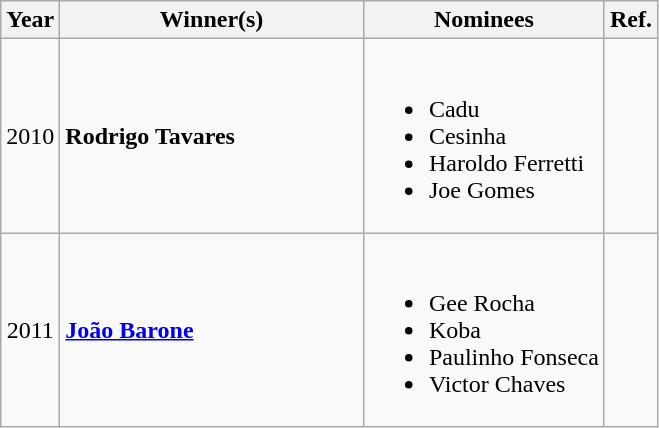<table class="wikitable sortable">
<tr>
<th style="width:5px;"><strong>Year</strong></th>
<th style="width:195px;"><strong>Winner(s)</strong></th>
<th class="unsortable"><strong>Nominees</strong></th>
<th class="unsortable">Ref.</th>
</tr>
<tr>
<td align="center">2010</td>
<td><strong>Rodrigo Tavares</strong></td>
<td><br><ul><li>Cadu</li><li>Cesinha</li><li>Haroldo Ferretti</li><li>Joe Gomes</li></ul></td>
<td></td>
</tr>
<tr>
<td align="center">2011</td>
<td><strong><a href='#'>João Barone</a></strong></td>
<td><br><ul><li>Gee Rocha</li><li>Koba</li><li>Paulinho Fonseca</li><li>Victor Chaves</li></ul></td>
<td></td>
</tr>
</table>
